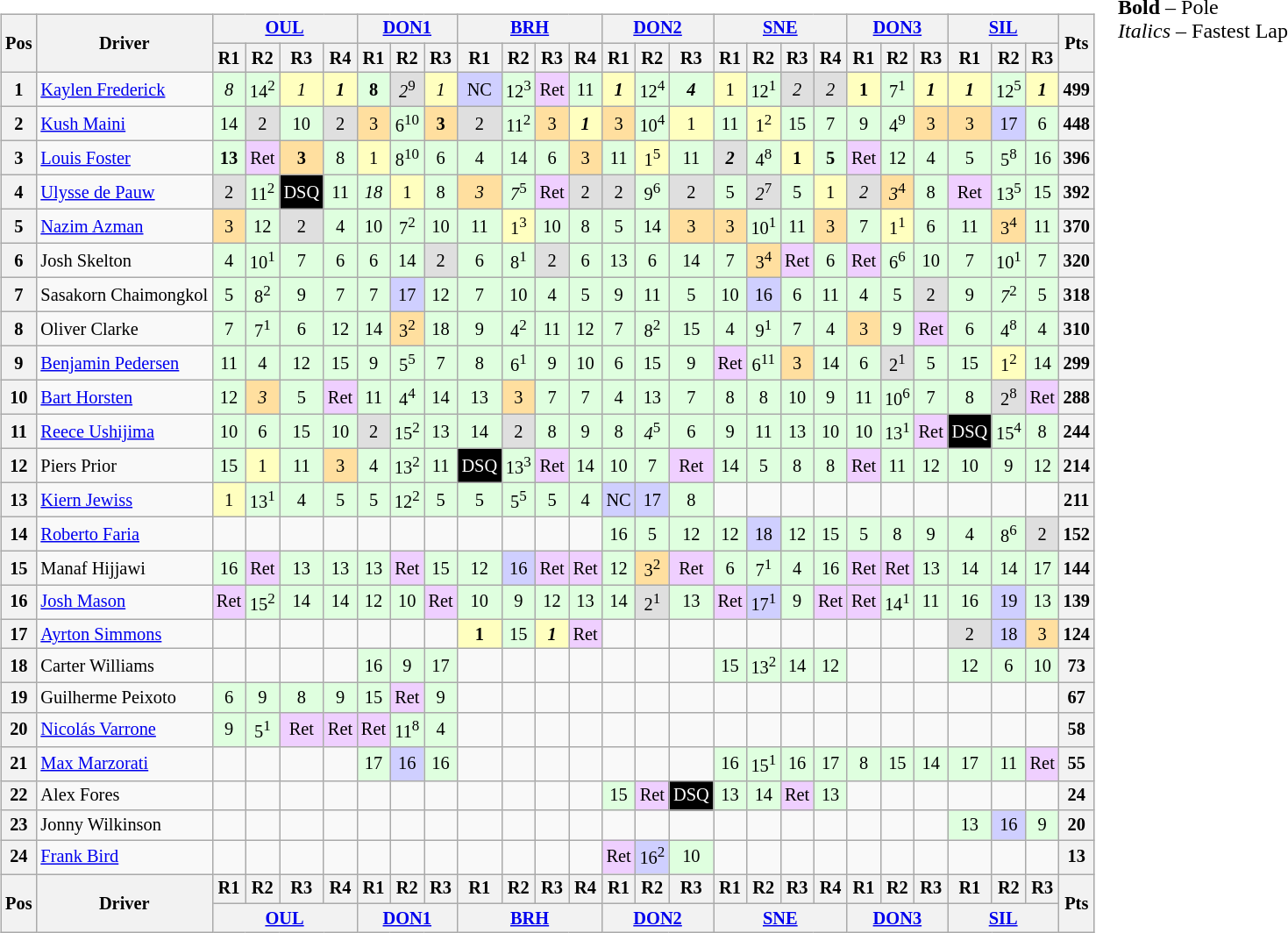<table>
<tr>
<td><br><table class="wikitable" style="font-size: 85%; text-align: center;">
<tr>
<th rowspan="2" valign="middle">Pos</th>
<th rowspan="2" valign="middle">Driver</th>
<th colspan="4"><a href='#'>OUL</a></th>
<th colspan="3"><a href='#'>DON1</a></th>
<th colspan="4"><a href='#'>BRH</a></th>
<th colspan="3"><a href='#'>DON2</a></th>
<th colspan="4"><a href='#'>SNE</a></th>
<th colspan="3"><a href='#'>DON3</a></th>
<th colspan="3"><a href='#'>SIL</a></th>
<th rowspan="2" valign="middle">Pts</th>
</tr>
<tr>
<th>R1</th>
<th>R2</th>
<th>R3</th>
<th>R4</th>
<th>R1</th>
<th>R2</th>
<th>R3</th>
<th>R1</th>
<th>R2</th>
<th>R3</th>
<th>R4</th>
<th>R1</th>
<th>R2</th>
<th>R3</th>
<th>R1</th>
<th>R2</th>
<th>R3</th>
<th>R4</th>
<th>R1</th>
<th>R2</th>
<th>R3</th>
<th>R1</th>
<th>R2</th>
<th>R3</th>
</tr>
<tr>
<th>1</th>
<td align="left"> <a href='#'>Kaylen Frederick</a></td>
<td style="background:#dfffdf;"><em>8</em></td>
<td style="background:#dfffdf;">14<sup>2</sup></td>
<td style="background:#ffffbf;"><em>1</em></td>
<td style="background:#ffffbf;"><strong><em>1</em></strong></td>
<td style="background:#dfffdf;"><strong>8</strong></td>
<td style="background:#dfdfdf;"><em>2</em><sup>9</sup></td>
<td style="background:#ffffbf;"><em>1</em></td>
<td style="background:#cfcfff;">NC</td>
<td style="background:#dfffdf;">12<sup>3</sup></td>
<td style="background:#efcfff;">Ret</td>
<td style="background:#dfffdf;">11</td>
<td style="background:#ffffbf;"><strong><em>1</em></strong></td>
<td style="background:#dfffdf;">12<sup>4</sup></td>
<td style="background:#dfffdf;"><strong><em>4</em></strong></td>
<td style="background:#ffffbf;">1</td>
<td style="background:#dfffdf;">12<sup>1</sup></td>
<td style="background:#dfdfdf;"><em>2</em></td>
<td style="background:#dfdfdf;"><em>2</em></td>
<td style="background:#ffffbf;"><strong>1</strong></td>
<td style="background:#dfffdf;">7<sup>1</sup></td>
<td style="background:#ffffbf;"><strong><em>1</em></strong></td>
<td style="background:#ffffbf;"><strong><em>1</em></strong></td>
<td style="background:#dfffdf;">12<sup>5</sup></td>
<td style="background:#ffffbf;"><strong><em>1</em></strong></td>
<th>499</th>
</tr>
<tr>
<th>2</th>
<td align="left"> <a href='#'>Kush Maini</a></td>
<td style="background:#dfffdf;">14</td>
<td style="background:#dfdfdf;">2</td>
<td style="background:#dfffdf;">10</td>
<td style="background:#dfdfdf;">2</td>
<td style="background:#ffdf9f;">3</td>
<td style="background:#dfffdf;">6<sup>10</sup></td>
<td style="background:#ffdf9f;"><strong>3</strong></td>
<td style="background:#dfdfdf;">2</td>
<td style="background:#dfffdf;">11<sup>2</sup></td>
<td style="background:#ffdf9f;">3</td>
<td style="background:#ffffbf;"><strong><em>1</em></strong></td>
<td style="background:#ffdf9f;">3</td>
<td style="background:#dfffdf;">10<sup>4</sup></td>
<td style="background:#ffffbf;">1</td>
<td style="background:#dfffdf;">11</td>
<td style="background:#ffffbf;">1<sup>2</sup></td>
<td style="background:#dfffdf;">15</td>
<td style="background:#dfffdf;">7</td>
<td style="background:#dfffdf;">9</td>
<td style="background:#dfffdf;">4<sup>9</sup></td>
<td style="background:#ffdf9f;">3</td>
<td style="background:#ffdf9f;">3</td>
<td style="background:#cfcfff;">17</td>
<td style="background:#dfffdf;">6</td>
<th>448</th>
</tr>
<tr>
<th>3</th>
<td align="left"> <a href='#'>Louis Foster</a></td>
<td style="background:#dfffdf;"><strong>13</strong></td>
<td style="background:#efcfff;">Ret</td>
<td style="background:#ffdf9f;"><strong>3</strong></td>
<td style="background:#dfffdf;">8</td>
<td style="background:#ffffbf;">1</td>
<td style="background:#dfffdf;">8<sup>10</sup></td>
<td style="background:#dfffdf;">6</td>
<td style="background:#dfffdf;">4</td>
<td style="background:#dfffdf;">14</td>
<td style="background:#dfffdf;">6</td>
<td style="background:#ffdf9f;">3</td>
<td style="background:#dfffdf;">11</td>
<td style="background:#ffffbf;">1<sup>5</sup></td>
<td style="background:#dfffdf;">11</td>
<td style="background:#dfdfdf;"><strong><em>2</em></strong></td>
<td style="background:#dfffdf;">4<sup>8</sup></td>
<td style="background:#ffffbf;"><strong>1</strong></td>
<td style="background:#dfffdf;"><strong>5</strong></td>
<td style="background:#efcfff;">Ret</td>
<td style="background:#dfffdf;">12</td>
<td style="background:#dfffdf;">4</td>
<td style="background:#dfffdf;">5</td>
<td style="background:#dfffdf;">5<sup>8</sup></td>
<td style="background:#dfffdf;">16</td>
<th>396</th>
</tr>
<tr>
<th>4</th>
<td align="left"> <a href='#'>Ulysse de Pauw</a></td>
<td style="background:#dfdfdf;">2</td>
<td style="background:#dfffdf;">11<sup>2</sup></td>
<td style="background-color:#000000;color:white">DSQ</td>
<td style="background:#dfffdf;">11</td>
<td style="background:#dfffdf;"><em>18</em></td>
<td style="background:#ffffbf;">1</td>
<td style="background:#dfffdf;">8</td>
<td style="background:#ffdf9f;"><em>3</em></td>
<td style="background:#dfffdf;"><em>7</em><sup>5</sup></td>
<td style="background:#efcfff;">Ret</td>
<td style="background:#dfdfdf;">2</td>
<td style="background:#dfdfdf;">2</td>
<td style="background:#dfffdf;">9<sup>6</sup></td>
<td style="background:#dfdfdf;">2</td>
<td style="background:#dfffdf;">5</td>
<td style="background:#dfdfdf;"><em>2</em><sup>7</sup></td>
<td style="background:#dfffdf;">5</td>
<td style="background:#ffffbf;">1</td>
<td style="background:#dfdfdf;"><em>2</em></td>
<td style="background:#ffdf9f;"><em>3</em><sup>4</sup></td>
<td style="background:#dfffdf;">8</td>
<td style="background:#efcfff;">Ret</td>
<td style="background:#dfffdf;">13<sup>5</sup></td>
<td style="background:#dfffdf;">15</td>
<th>392</th>
</tr>
<tr>
<th>5</th>
<td align="left"> <a href='#'>Nazim Azman</a></td>
<td style="background:#ffdf9f;">3</td>
<td style="background:#dfffdf;">12</td>
<td style="background:#dfdfdf;">2</td>
<td style="background:#dfffdf;">4</td>
<td style="background:#dfffdf;">10</td>
<td style="background:#dfffdf;">7<sup>2</sup></td>
<td style="background:#dfffdf;">10</td>
<td style="background:#dfffdf;">11</td>
<td style="background:#ffffbf;">1<sup>3</sup></td>
<td style="background:#dfffdf;">10</td>
<td style="background:#dfffdf;">8</td>
<td style="background:#dfffdf;">5</td>
<td style="background:#dfffdf;">14</td>
<td style="background:#ffdf9f;">3</td>
<td style="background:#ffdf9f;">3</td>
<td style="background:#dfffdf;">10<sup>1</sup></td>
<td style="background:#dfffdf;">11</td>
<td style="background:#ffdf9f;">3</td>
<td style="background:#dfffdf;">7</td>
<td style="background:#ffffbf;">1<sup>1</sup></td>
<td style="background:#dfffdf;">6</td>
<td style="background:#dfffdf;">11</td>
<td style="background:#ffdf9f;">3<sup>4</sup></td>
<td style="background:#dfffdf;">11</td>
<th>370</th>
</tr>
<tr>
<th>6</th>
<td align="left"> Josh Skelton</td>
<td style="background:#dfffdf;">4</td>
<td style="background:#dfffdf;">10<sup>1</sup></td>
<td style="background:#dfffdf;">7</td>
<td style="background:#dfffdf;">6</td>
<td style="background:#dfffdf;">6</td>
<td style="background:#dfffdf;">14</td>
<td style="background:#dfdfdf;">2</td>
<td style="background:#dfffdf;">6</td>
<td style="background:#dfffdf;">8<sup>1</sup></td>
<td style="background:#dfdfdf;">2</td>
<td style="background:#dfffdf;">6</td>
<td style="background:#dfffdf;">13</td>
<td style="background:#dfffdf;">6</td>
<td style="background:#dfffdf;">14</td>
<td style="background:#dfffdf;">7</td>
<td style="background:#ffdf9f;">3<sup>4</sup></td>
<td style="background:#efcfff;">Ret</td>
<td style="background:#dfffdf;">6</td>
<td style="background:#efcfff;">Ret</td>
<td style="background:#dfffdf;">6<sup>6</sup></td>
<td style="background:#dfffdf;">10</td>
<td style="background:#dfffdf;">7</td>
<td style="background:#dfffdf;">10<sup>1</sup></td>
<td style="background:#dfffdf;">7</td>
<th>320</th>
</tr>
<tr>
<th>7</th>
<td nowrap align="left"> Sasakorn Chaimongkol</td>
<td style="background:#dfffdf;">5</td>
<td style="background:#dfffdf;">8<sup>2</sup></td>
<td style="background:#dfffdf;">9</td>
<td style="background:#dfffdf;">7</td>
<td style="background:#dfffdf;">7</td>
<td style="background:#cfcfff;">17</td>
<td style="background:#dfffdf;">12</td>
<td style="background:#dfffdf;">7</td>
<td style="background:#dfffdf;">10</td>
<td style="background:#dfffdf;">4</td>
<td style="background:#dfffdf;">5</td>
<td style="background:#dfffdf;">9</td>
<td style="background:#dfffdf;">11</td>
<td style="background:#dfffdf;">5</td>
<td style="background:#dfffdf;">10</td>
<td style="background:#cfcfff;">16</td>
<td style="background:#dfffdf;">6</td>
<td style="background:#dfffdf;">11</td>
<td style="background:#dfffdf;">4</td>
<td style="background:#dfffdf;">5</td>
<td style="background:#dfdfdf;">2</td>
<td style="background:#dfffdf;">9</td>
<td style="background:#dfffdf;"><em>7</em><sup>2</sup></td>
<td style="background:#dfffdf;">5</td>
<th>318</th>
</tr>
<tr>
<th>8</th>
<td align="left"> Oliver Clarke</td>
<td style="background:#dfffdf;">7</td>
<td style="background:#dfffdf;">7<sup>1</sup></td>
<td style="background:#dfffdf;">6</td>
<td style="background:#dfffdf;">12</td>
<td style="background:#dfffdf;">14</td>
<td style="background:#ffdf9f;">3<sup>2</sup></td>
<td style="background:#dfffdf;">18</td>
<td style="background:#dfffdf;">9</td>
<td style="background:#dfffdf;">4<sup>2</sup></td>
<td style="background:#dfffdf;">11</td>
<td style="background:#dfffdf;">12</td>
<td style="background:#dfffdf;">7</td>
<td style="background:#dfffdf;">8<sup>2</sup></td>
<td style="background:#dfffdf;">15</td>
<td style="background:#dfffdf;">4</td>
<td style="background:#dfffdf;">9<sup>1</sup></td>
<td style="background:#dfffdf;">7</td>
<td style="background:#dfffdf;">4</td>
<td style="background:#ffdf9f;">3</td>
<td style="background:#dfffdf;">9</td>
<td style="background:#efcfff;">Ret</td>
<td style="background:#dfffdf;">6</td>
<td style="background:#dfffdf;">4<sup>8</sup></td>
<td style="background:#dfffdf;">4</td>
<th>310</th>
</tr>
<tr>
<th>9</th>
<td align="left"> <a href='#'>Benjamin Pedersen</a></td>
<td style="background:#dfffdf;">11</td>
<td style="background:#dfffdf;">4</td>
<td style="background:#dfffdf;">12</td>
<td style="background:#dfffdf;">15</td>
<td style="background:#dfffdf;">9</td>
<td style="background:#dfffdf;">5<sup>5</sup></td>
<td style="background:#dfffdf;">7</td>
<td style="background:#dfffdf;">8</td>
<td style="background:#dfffdf;">6<sup>1</sup></td>
<td style="background:#dfffdf;">9</td>
<td style="background:#dfffdf;">10</td>
<td style="background:#dfffdf;">6</td>
<td style="background:#dfffdf;">15</td>
<td style="background:#dfffdf;">9</td>
<td style="background:#efcfff;">Ret</td>
<td style="background:#dfffdf;">6<sup>11</sup></td>
<td style="background:#ffdf9f;">3</td>
<td style="background:#dfffdf;">14</td>
<td style="background:#dfffdf;">6</td>
<td style="background:#dfdfdf;">2<sup>1</sup></td>
<td style="background:#dfffdf;">5</td>
<td style="background:#dfffdf;">15</td>
<td style="background:#ffffbf;">1<sup>2</sup></td>
<td style="background:#dfffdf;">14</td>
<th>299</th>
</tr>
<tr>
<th>10</th>
<td align="left"> <a href='#'>Bart Horsten</a></td>
<td style="background:#dfffdf;">12</td>
<td style="background:#ffdf9f;"><em>3</em></td>
<td style="background:#dfffdf;">5</td>
<td style="background:#efcfff;">Ret</td>
<td style="background:#dfffdf;">11</td>
<td style="background:#dfffdf;">4<sup>4</sup></td>
<td style="background:#dfffdf;">14</td>
<td style="background:#dfffdf;">13</td>
<td style="background:#ffdf9f;">3</td>
<td style="background:#dfffdf;">7</td>
<td style="background:#dfffdf;">7</td>
<td style="background:#dfffdf;">4</td>
<td style="background:#dfffdf;">13</td>
<td style="background:#dfffdf;">7</td>
<td style="background:#dfffdf;">8</td>
<td style="background:#dfffdf;">8</td>
<td style="background:#dfffdf;">10</td>
<td style="background:#dfffdf;">9</td>
<td style="background:#dfffdf;">11</td>
<td style="background:#dfffdf;">10<sup>6</sup></td>
<td style="background:#dfffdf;">7</td>
<td style="background:#dfffdf;">8</td>
<td style="background:#dfdfdf;">2<sup>8</sup></td>
<td style="background:#efcfff;">Ret</td>
<th>288</th>
</tr>
<tr>
<th>11</th>
<td align="left"> <a href='#'>Reece Ushijima</a></td>
<td style="background:#dfffdf;">10</td>
<td style="background:#dfffdf;">6</td>
<td style="background:#dfffdf;">15</td>
<td style="background:#dfffdf;">10</td>
<td style="background:#dfdfdf;">2</td>
<td style="background:#dfffdf;">15<sup>2</sup></td>
<td style="background:#dfffdf;">13</td>
<td style="background:#dfffdf;">14</td>
<td style="background:#dfdfdf;">2</td>
<td style="background:#dfffdf;">8</td>
<td style="background:#dfffdf;">9</td>
<td style="background:#dfffdf;">8</td>
<td style="background:#dfffdf;"><em>4</em><sup>5</sup></td>
<td style="background:#dfffdf;">6</td>
<td style="background:#dfffdf;">9</td>
<td style="background:#dfffdf;">11</td>
<td style="background:#dfffdf;">13</td>
<td style="background:#dfffdf;">10</td>
<td style="background:#dfffdf;">10</td>
<td style="background:#dfffdf;">13<sup>1</sup></td>
<td style="background:#efcfff;">Ret</td>
<td style="background-color:#000000;color:white">DSQ</td>
<td style="background:#dfffdf;">15<sup>4</sup></td>
<td style="background:#dfffdf;">8</td>
<th>244</th>
</tr>
<tr>
<th>12</th>
<td align="left"> Piers Prior</td>
<td style="background:#dfffdf;">15</td>
<td style="background:#ffffbf;">1</td>
<td style="background:#dfffdf;">11</td>
<td style="background:#ffdf9f;">3</td>
<td style="background:#dfffdf;">4</td>
<td style="background:#dfffdf;">13<sup>2</sup></td>
<td style="background:#dfffdf;">11</td>
<td style="background-color:#000000;color:white">DSQ</td>
<td style="background:#dfffdf;">13<sup>3</sup></td>
<td style="background:#efcfff;">Ret</td>
<td style="background:#dfffdf;">14</td>
<td style="background:#dfffdf;">10</td>
<td style="background:#dfffdf;">7</td>
<td style="background:#efcfff;">Ret</td>
<td style="background:#dfffdf;">14</td>
<td style="background:#dfffdf;">5</td>
<td style="background:#dfffdf;">8</td>
<td style="background:#dfffdf;">8</td>
<td style="background:#efcfff;">Ret</td>
<td style="background:#dfffdf;">11</td>
<td style="background:#dfffdf;">12</td>
<td style="background:#dfffdf;">10</td>
<td style="background:#dfffdf;">9</td>
<td style="background:#dfffdf;">12</td>
<th>214</th>
</tr>
<tr>
<th>13</th>
<td align="left"> <a href='#'>Kiern Jewiss</a></td>
<td style="background:#ffffbf;">1</td>
<td style="background:#dfffdf;">13<sup>1</sup></td>
<td style="background:#dfffdf;">4</td>
<td style="background:#dfffdf;">5</td>
<td style="background:#dfffdf;">5</td>
<td style="background:#dfffdf;">12<sup>2</sup></td>
<td style="background:#dfffdf;">5</td>
<td style="background:#dfffdf;">5</td>
<td style="background:#dfffdf;">5<sup>5</sup></td>
<td style="background:#dfffdf;">5</td>
<td style="background:#dfffdf;">4</td>
<td style="background:#cfcfff;">NC</td>
<td style="background:#cfcfff;">17</td>
<td style="background:#dfffdf;">8</td>
<td></td>
<td></td>
<td></td>
<td></td>
<td></td>
<td></td>
<td></td>
<td></td>
<td></td>
<td></td>
<th>211</th>
</tr>
<tr>
<th>14</th>
<td align="left"> <a href='#'>Roberto Faria</a></td>
<td></td>
<td></td>
<td></td>
<td></td>
<td></td>
<td></td>
<td></td>
<td></td>
<td></td>
<td></td>
<td></td>
<td style="background:#dfffdf;">16</td>
<td style="background:#dfffdf;">5</td>
<td style="background:#dfffdf;">12</td>
<td style="background:#dfffdf;">12</td>
<td style="background:#cfcfff;">18</td>
<td style="background:#dfffdf;">12</td>
<td style="background:#dfffdf;">15</td>
<td style="background:#dfffdf;">5</td>
<td style="background:#dfffdf;">8</td>
<td style="background:#dfffdf;">9</td>
<td style="background:#dfffdf;">4</td>
<td style="background:#dfffdf;">8<sup>6</sup></td>
<td style="background:#dfdfdf;">2</td>
<th>152</th>
</tr>
<tr>
<th>15</th>
<td align="left"> Manaf Hijjawi</td>
<td style="background:#dfffdf;">16</td>
<td style="background:#efcfff;">Ret</td>
<td style="background:#dfffdf;">13</td>
<td style="background:#dfffdf;">13</td>
<td style="background:#dfffdf;">13</td>
<td style="background:#efcfff;">Ret</td>
<td style="background:#dfffdf;">15</td>
<td style="background:#dfffdf;">12</td>
<td style="background:#cfcfff;">16</td>
<td style="background:#efcfff;">Ret</td>
<td style="background:#efcfff;">Ret</td>
<td style="background:#dfffdf;">12</td>
<td style="background:#ffdf9f;">3<sup>2</sup></td>
<td style="background:#efcfff;">Ret</td>
<td style="background:#dfffdf;">6</td>
<td style="background:#dfffdf;">7<sup>1</sup></td>
<td style="background:#dfffdf;">4</td>
<td style="background:#dfffdf;">16</td>
<td style="background:#efcfff;">Ret</td>
<td style="background:#efcfff;">Ret</td>
<td style="background:#dfffdf;">13</td>
<td style="background:#dfffdf;">14</td>
<td style="background:#dfffdf;">14</td>
<td style="background:#dfffdf;">17</td>
<th>144</th>
</tr>
<tr>
<th>16</th>
<td align="left"> <a href='#'>Josh Mason</a></td>
<td style="background:#efcfff;">Ret</td>
<td style="background:#dfffdf;">15<sup>2</sup></td>
<td style="background:#dfffdf;">14</td>
<td style="background:#dfffdf;">14</td>
<td style="background:#dfffdf;">12</td>
<td style="background:#dfffdf;">10</td>
<td style="background:#efcfff;">Ret</td>
<td style="background:#dfffdf;">10</td>
<td style="background:#dfffdf;">9</td>
<td style="background:#dfffdf;">12</td>
<td style="background:#dfffdf;">13</td>
<td style="background:#dfffdf;">14</td>
<td style="background:#dfdfdf;">2<sup>1</sup></td>
<td style="background:#dfffdf;">13</td>
<td style="background:#efcfff;">Ret</td>
<td style="background:#cfcfff;">17<sup>1</sup></td>
<td style="background:#dfffdf;">9</td>
<td style="background:#efcfff;">Ret</td>
<td style="background:#efcfff;">Ret</td>
<td style="background:#dfffdf;">14<sup>1</sup></td>
<td style="background:#dfffdf;">11</td>
<td style="background:#dfffdf;">16</td>
<td style="background:#cfcfff;">19</td>
<td style="background:#dfffdf;">13</td>
<th>139</th>
</tr>
<tr>
<th>17</th>
<td align="left"> <a href='#'>Ayrton Simmons</a></td>
<td></td>
<td></td>
<td></td>
<td></td>
<td></td>
<td></td>
<td></td>
<td style="background:#ffffbf;"><strong>1</strong></td>
<td style="background:#dfffdf;">15</td>
<td style="background:#ffffbf;"><strong><em>1</em></strong></td>
<td style="background:#efcfff;">Ret</td>
<td></td>
<td></td>
<td></td>
<td></td>
<td></td>
<td></td>
<td></td>
<td></td>
<td></td>
<td></td>
<td style="background:#dfdfdf;">2</td>
<td style="background:#cfcfff;">18</td>
<td style="background:#ffdf9f;">3</td>
<th>124</th>
</tr>
<tr>
<th>18</th>
<td align="left"> Carter Williams</td>
<td></td>
<td></td>
<td></td>
<td></td>
<td style="background:#dfffdf;">16</td>
<td style="background:#dfffdf;">9</td>
<td style="background:#dfffdf;">17</td>
<td></td>
<td></td>
<td></td>
<td></td>
<td></td>
<td></td>
<td></td>
<td style="background:#dfffdf;">15</td>
<td style="background:#dfffdf;">13<sup>2</sup></td>
<td style="background:#dfffdf;">14</td>
<td style="background:#dfffdf;">12</td>
<td></td>
<td></td>
<td></td>
<td style="background:#dfffdf;">12</td>
<td style="background:#dfffdf;">6</td>
<td style="background:#dfffdf;">10</td>
<th>73</th>
</tr>
<tr>
<th>19</th>
<td align="left"> Guilherme Peixoto</td>
<td style="background:#dfffdf;">6</td>
<td style="background:#dfffdf;">9</td>
<td style="background:#dfffdf;">8</td>
<td style="background:#dfffdf;">9</td>
<td style="background:#dfffdf;">15</td>
<td style="background:#efcfff;">Ret</td>
<td style="background:#dfffdf;">9</td>
<td></td>
<td></td>
<td></td>
<td></td>
<td></td>
<td></td>
<td></td>
<td></td>
<td></td>
<td></td>
<td></td>
<td></td>
<td></td>
<td></td>
<td></td>
<td></td>
<td></td>
<th>67</th>
</tr>
<tr>
<th>20</th>
<td align="left"> <a href='#'>Nicolás Varrone</a></td>
<td style="background:#dfffdf;">9</td>
<td style="background:#dfffdf;">5<sup>1</sup></td>
<td style="background:#efcfff;">Ret</td>
<td style="background:#efcfff;">Ret</td>
<td style="background:#efcfff;">Ret</td>
<td style="background:#dfffdf;">11<sup>8</sup></td>
<td style="background:#dfffdf;">4</td>
<td></td>
<td></td>
<td></td>
<td></td>
<td></td>
<td></td>
<td></td>
<td></td>
<td></td>
<td></td>
<td></td>
<td></td>
<td></td>
<td></td>
<td></td>
<td></td>
<td></td>
<th>58</th>
</tr>
<tr>
<th>21</th>
<td align="left"> <a href='#'>Max Marzorati</a></td>
<td></td>
<td></td>
<td></td>
<td></td>
<td style="background:#dfffdf;">17</td>
<td style="background:#cfcfff;">16</td>
<td style="background:#dfffdf;">16</td>
<td></td>
<td></td>
<td></td>
<td></td>
<td></td>
<td></td>
<td></td>
<td style="background:#dfffdf;">16</td>
<td style="background:#dfffdf;">15<sup>1</sup></td>
<td style="background:#dfffdf;">16</td>
<td style="background:#dfffdf;">17</td>
<td style="background:#dfffdf;">8</td>
<td style="background:#dfffdf;">15</td>
<td style="background:#dfffdf;">14</td>
<td style="background:#dfffdf;">17</td>
<td style="background:#dfffdf;">11</td>
<td style="background:#efcfff;">Ret</td>
<th>55</th>
</tr>
<tr>
<th>22</th>
<td align="left"> Alex Fores</td>
<td></td>
<td></td>
<td></td>
<td></td>
<td></td>
<td></td>
<td></td>
<td></td>
<td></td>
<td></td>
<td></td>
<td style="background:#dfffdf;">15</td>
<td style="background:#efcfff;">Ret</td>
<td style="background-color:#000000;color:white">DSQ</td>
<td style="background:#dfffdf;">13</td>
<td style="background:#dfffdf;">14</td>
<td style="background:#efcfff;">Ret</td>
<td style="background:#dfffdf;">13</td>
<td></td>
<td></td>
<td></td>
<td></td>
<td></td>
<td></td>
<th>24</th>
</tr>
<tr>
<th>23</th>
<td align="left"> Jonny Wilkinson</td>
<td></td>
<td></td>
<td></td>
<td></td>
<td></td>
<td></td>
<td></td>
<td></td>
<td></td>
<td></td>
<td></td>
<td></td>
<td></td>
<td></td>
<td></td>
<td></td>
<td></td>
<td></td>
<td></td>
<td></td>
<td></td>
<td style="background:#dfffdf;">13</td>
<td style="background:#cfcfff;">16</td>
<td style="background:#dfffdf;">9</td>
<th>20</th>
</tr>
<tr>
<th>24</th>
<td align="left"> <a href='#'>Frank Bird</a></td>
<td></td>
<td></td>
<td></td>
<td></td>
<td></td>
<td></td>
<td></td>
<td></td>
<td></td>
<td></td>
<td></td>
<td style="background:#efcfff;">Ret</td>
<td style="background:#cfcfff;">16<sup>2</sup></td>
<td style="background:#dfffdf;">10</td>
<td></td>
<td></td>
<td></td>
<td></td>
<td></td>
<td></td>
<td></td>
<td></td>
<td></td>
<td></td>
<th>13</th>
</tr>
<tr>
<th rowspan="2">Pos</th>
<th rowspan="2">Driver</th>
<th>R1</th>
<th>R2</th>
<th>R3</th>
<th>R4</th>
<th>R1</th>
<th>R2</th>
<th>R3</th>
<th>R1</th>
<th>R2</th>
<th>R3</th>
<th>R4</th>
<th>R1</th>
<th>R2</th>
<th>R3</th>
<th>R1</th>
<th>R2</th>
<th>R3</th>
<th>R4</th>
<th>R1</th>
<th>R2</th>
<th>R3</th>
<th>R1</th>
<th>R2</th>
<th>R3</th>
<th rowspan="2">Pts</th>
</tr>
<tr>
<th colspan="4"><a href='#'>OUL</a></th>
<th colspan="3"><a href='#'>DON1</a></th>
<th colspan="4"><a href='#'>BRH</a></th>
<th colspan="3"><a href='#'>DON2</a></th>
<th colspan="4"><a href='#'>SNE</a></th>
<th colspan="3"><a href='#'>DON3</a></th>
<th colspan="3"><a href='#'>SIL</a></th>
</tr>
</table>
</td>
<td valign="top"><br><span><strong>Bold</strong> – Pole</span><br><span><em>Italics</em> – Fastest Lap</span></td>
</tr>
</table>
